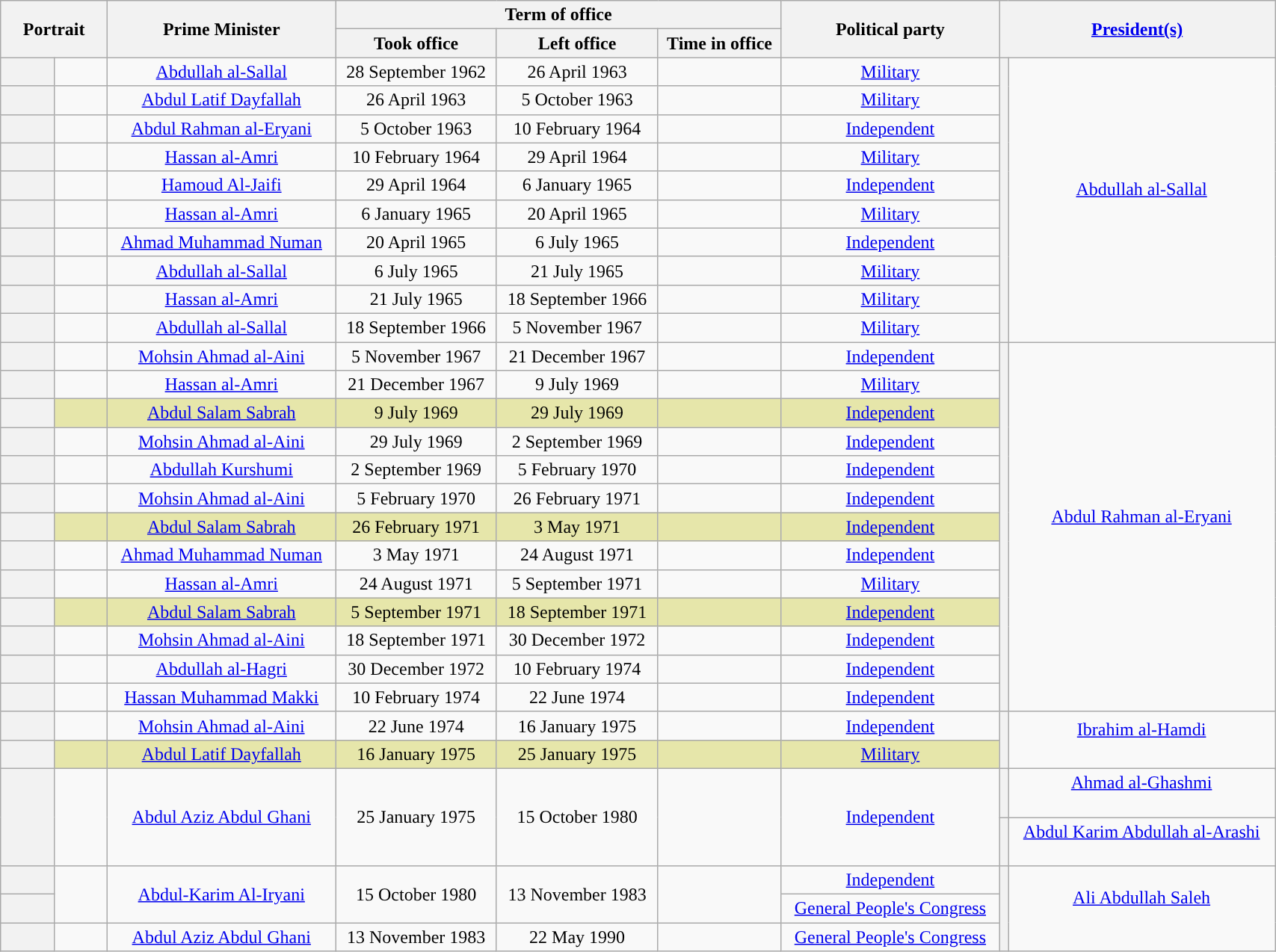<table class="wikitable" style="text-align:center; border:1px #aaf solid; width:90%;">
<tr>
<th rowspan="2" colspan="2" width="80px">Portrait</th>
<th rowspan="2">Prime Minister<br></th>
<th colspan="3">Term of office</th>
<th rowspan="2">Political party</th>
<th rowspan="2" colspan="2"><a href='#'>President(s)</a><br></th>
</tr>
<tr>
<th>Took office</th>
<th>Left office</th>
<th>Time in office</th>
</tr>
<tr>
<th style="background:"></th>
<td></td>
<td><a href='#'>Abdullah al-Sallal</a><br></td>
<td>28 September 1962</td>
<td>26 April 1963</td>
<td></td>
<td><a href='#'>Military</a></td>
<th rowspan=10 style="background:"></th>
<td rowspan=10><a href='#'>Abdullah al-Sallal</a><br><br></td>
</tr>
<tr>
<th style="background:"></th>
<td></td>
<td><a href='#'>Abdul Latif Dayfallah</a><br></td>
<td>26 April 1963</td>
<td>5 October 1963</td>
<td></td>
<td><a href='#'>Military</a></td>
</tr>
<tr>
<th style="background:"></th>
<td></td>
<td><a href='#'>Abdul Rahman al-Eryani</a><br></td>
<td>5 October 1963</td>
<td>10 February 1964</td>
<td></td>
<td><a href='#'>Independent</a></td>
</tr>
<tr>
<th style="background:"></th>
<td></td>
<td><a href='#'>Hassan al-Amri</a><br></td>
<td>10 February 1964</td>
<td>29 April 1964</td>
<td></td>
<td><a href='#'>Military</a></td>
</tr>
<tr>
<th style="background:"></th>
<td></td>
<td><a href='#'>Hamoud Al-Jaifi</a><br></td>
<td>29 April 1964</td>
<td>6 January 1965</td>
<td></td>
<td><a href='#'>Independent</a></td>
</tr>
<tr>
<th style="background:"></th>
<td></td>
<td><a href='#'>Hassan al-Amri</a><br></td>
<td>6 January 1965</td>
<td>20 April 1965</td>
<td></td>
<td><a href='#'>Military</a></td>
</tr>
<tr>
<th style="background:"></th>
<td></td>
<td><a href='#'>Ahmad Muhammad Numan</a><br></td>
<td>20 April 1965</td>
<td>6 July 1965</td>
<td></td>
<td><a href='#'>Independent</a></td>
</tr>
<tr>
<th style="background:"></th>
<td></td>
<td><a href='#'>Abdullah al-Sallal</a><br></td>
<td>6 July 1965</td>
<td>21 July 1965</td>
<td></td>
<td><a href='#'>Military</a></td>
</tr>
<tr>
<th style="background:"></th>
<td></td>
<td><a href='#'>Hassan al-Amri</a><br></td>
<td>21 July 1965</td>
<td>18 September 1966</td>
<td></td>
<td><a href='#'>Military</a></td>
</tr>
<tr>
<th style="background:"></th>
<td></td>
<td><a href='#'>Abdullah al-Sallal</a><br></td>
<td>18 September 1966</td>
<td>5 November 1967<br></td>
<td></td>
<td><a href='#'>Military</a></td>
</tr>
<tr>
<th style="background:"></th>
<td></td>
<td><a href='#'>Mohsin Ahmad al-Aini</a><br></td>
<td>5 November 1967</td>
<td>21 December 1967</td>
<td></td>
<td><a href='#'>Independent</a></td>
<th rowspan=13 style="background:"></th>
<td rowspan=13><a href='#'>Abdul Rahman al-Eryani</a><br><br></td>
</tr>
<tr>
<th style="background:"></th>
<td></td>
<td><a href='#'>Hassan al-Amri</a><br></td>
<td>21 December 1967</td>
<td>9 July 1969</td>
<td></td>
<td><a href='#'>Military</a></td>
</tr>
<tr>
<th style="background:"></th>
<td style="background:#e6e6aa;"></td>
<td style="background:#e6e6aa;"><a href='#'>Abdul Salam Sabrah</a><br></td>
<td style="background:#e6e6aa;">9 July 1969</td>
<td style="background:#e6e6aa;">29 July 1969</td>
<td style="background:#e6e6aa;"></td>
<td style="background:#e6e6aa;"><a href='#'>Independent</a></td>
</tr>
<tr>
<th style="background:"></th>
<td></td>
<td><a href='#'>Mohsin Ahmad al-Aini</a><br></td>
<td>29 July 1969</td>
<td>2 September 1969</td>
<td></td>
<td><a href='#'>Independent</a></td>
</tr>
<tr>
<th style="background:"></th>
<td></td>
<td><a href='#'>Abdullah Kurshumi</a><br></td>
<td>2 September 1969</td>
<td>5 February 1970</td>
<td></td>
<td><a href='#'>Independent</a></td>
</tr>
<tr>
<th style="background:"></th>
<td></td>
<td><a href='#'>Mohsin Ahmad al-Aini</a><br></td>
<td>5 February 1970</td>
<td>26 February 1971</td>
<td></td>
<td><a href='#'>Independent</a></td>
</tr>
<tr>
<th style="background:"></th>
<td style="background:#e6e6aa;"></td>
<td style="background:#e6e6aa;"><a href='#'>Abdul Salam Sabrah</a><br></td>
<td style="background:#e6e6aa;">26 February 1971</td>
<td style="background:#e6e6aa;">3 May 1971</td>
<td style="background:#e6e6aa;"></td>
<td style="background:#e6e6aa;"><a href='#'>Independent</a></td>
</tr>
<tr>
<th style="background:"></th>
<td></td>
<td><a href='#'>Ahmad Muhammad Numan</a><br></td>
<td>3 May 1971</td>
<td>24 August 1971</td>
<td></td>
<td><a href='#'>Independent</a></td>
</tr>
<tr>
<th style="background:"></th>
<td></td>
<td><a href='#'>Hassan al-Amri</a><br></td>
<td>24 August 1971</td>
<td>5 September 1971</td>
<td></td>
<td><a href='#'>Military</a></td>
</tr>
<tr>
<th style="background:"></th>
<td style="background:#e6e6aa;"></td>
<td style="background:#e6e6aa;"><a href='#'>Abdul Salam Sabrah</a><br></td>
<td style="background:#e6e6aa;">5 September 1971</td>
<td style="background:#e6e6aa;">18 September 1971</td>
<td style="background:#e6e6aa;"></td>
<td style="background:#e6e6aa;"><a href='#'>Independent</a></td>
</tr>
<tr>
<th style="background:"></th>
<td></td>
<td><a href='#'>Mohsin Ahmad al-Aini</a><br></td>
<td>18 September 1971</td>
<td>30 December 1972</td>
<td></td>
<td><a href='#'>Independent</a></td>
</tr>
<tr>
<th style="background:"></th>
<td></td>
<td><a href='#'>Abdullah al-Hagri</a><br></td>
<td>30 December 1972</td>
<td>10 February 1974</td>
<td></td>
<td><a href='#'>Independent</a></td>
</tr>
<tr>
<th style="background:"></th>
<td></td>
<td><a href='#'>Hassan Muhammad Makki</a><br></td>
<td>10 February 1974</td>
<td>22 June 1974</td>
<td></td>
<td><a href='#'>Independent</a></td>
</tr>
<tr>
<th style="background:"></th>
<td></td>
<td><a href='#'>Mohsin Ahmad al-Aini</a><br></td>
<td>22 June 1974</td>
<td>16 January 1975</td>
<td></td>
<td><a href='#'>Independent</a></td>
<th rowspan=3 style="background:"></th>
<td rowspan=3><a href='#'>Ibrahim al-Hamdi</a><br><br></td>
</tr>
<tr>
<th style="background:"></th>
<td style="background:#e6e6aa;"></td>
<td style="background:#e6e6aa;"><a href='#'>Abdul Latif Dayfallah</a><br></td>
<td style="background:#e6e6aa;">16 January 1975</td>
<td style="background:#e6e6aa;">25 January 1975</td>
<td style="background:#e6e6aa;"></td>
<td style="background:#e6e6aa;"><a href='#'>Military</a></td>
</tr>
<tr>
<th rowspan=4 style="background:"></th>
<td rowspan=4></td>
<td rowspan=4><a href='#'>Abdul Aziz Abdul Ghani</a><br></td>
<td rowspan=4>25 January 1975</td>
<td rowspan=4>15 October 1980</td>
<td rowspan=4></td>
<td rowspan=4><a href='#'>Independent</a></td>
</tr>
<tr>
<th style="background:"></th>
<td><a href='#'>Ahmad al-Ghashmi</a><br><br></td>
</tr>
<tr>
<th style="background:"></th>
<td><a href='#'>Abdul Karim Abdullah al-Arashi</a><br><br></td>
</tr>
<tr>
<th rowspan=4 style="background:"></th>
<td rowspan=4><a href='#'>Ali Abdullah Saleh</a><br><br></td>
</tr>
<tr>
<th style="background:"></th>
<td rowspan=2></td>
<td rowspan=2><a href='#'>Abdul-Karim Al-Iryani</a><br></td>
<td rowspan=2>15 October 1980</td>
<td rowspan=2>13 November 1983</td>
<td rowspan=2></td>
<td><a href='#'>Independent</a><br></td>
</tr>
<tr>
<th style="background:"></th>
<td><a href='#'>General People's Congress</a></td>
</tr>
<tr>
<th style="background:"></th>
<td></td>
<td><a href='#'>Abdul Aziz Abdul Ghani</a><br></td>
<td>13 November 1983</td>
<td>22 May 1990</td>
<td></td>
<td><a href='#'>General People's Congress</a></td>
</tr>
</table>
